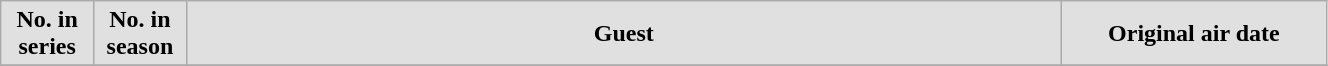<table class="wikitable plainrowheaders" style="width:70%;">
<tr>
<th scope="col" style="background-color: #E0E0E0; color: #000000;" width=7%>No. in<br>series</th>
<th scope="col" style="background-color: #E0E0E0; color: #000000;" width=7%>No. in<br>season</th>
<th scope="col" style="background-color: #E0E0E0; color: #000000;">Guest</th>
<th scope="col" style="background-color: #E0E0E0; color: #000000;" width=20%>Original air date</th>
</tr>
<tr>
</tr>
</table>
